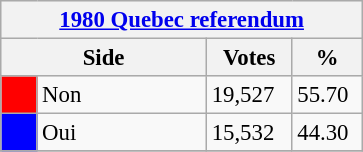<table class="wikitable" style="font-size: 95%; clear:both">
<tr style="background-color:#E9E9E9">
<th colspan=4><a href='#'>1980 Quebec referendum</a></th>
</tr>
<tr style="background-color:#E9E9E9">
<th colspan=2 style="width: 130px">Side</th>
<th style="width: 50px">Votes</th>
<th style="width: 40px">%</th>
</tr>
<tr>
<td bgcolor="red"></td>
<td>Non</td>
<td>19,527</td>
<td>55.70</td>
</tr>
<tr>
<td bgcolor="blue"></td>
<td>Oui</td>
<td>15,532</td>
<td>44.30</td>
</tr>
<tr>
</tr>
</table>
